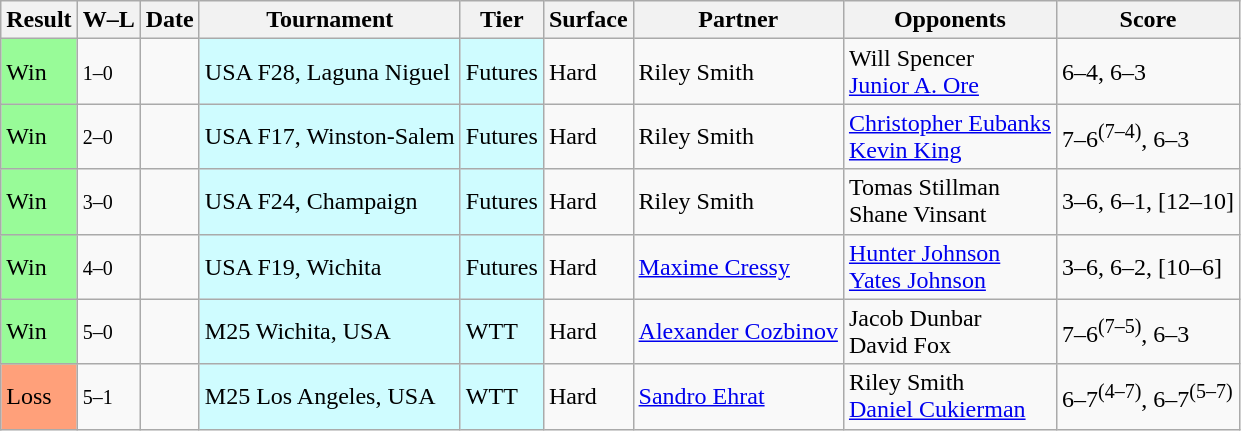<table class="sortable wikitable">
<tr>
<th>Result</th>
<th class="unsortable">W–L</th>
<th>Date</th>
<th>Tournament</th>
<th>Tier</th>
<th>Surface</th>
<th>Partner</th>
<th>Opponents</th>
<th class="unsortable">Score</th>
</tr>
<tr>
<td bgcolor=98FB98>Win</td>
<td><small>1–0</small></td>
<td></td>
<td style="background:#cffcff;">USA F28, Laguna Niguel</td>
<td style="background:#cffcff;">Futures</td>
<td>Hard</td>
<td> Riley Smith</td>
<td> Will Spencer <br>  <a href='#'>Junior A. Ore</a></td>
<td>6–4, 6–3</td>
</tr>
<tr>
<td bgcolor=98FB98>Win</td>
<td><small>2–0</small></td>
<td></td>
<td style="background:#cffcff;">USA F17, Winston-Salem</td>
<td style="background:#cffcff;">Futures</td>
<td>Hard</td>
<td> Riley Smith</td>
<td> <a href='#'>Christopher Eubanks</a> <br>  <a href='#'>Kevin King</a></td>
<td>7–6<sup>(7–4)</sup>, 6–3</td>
</tr>
<tr>
<td bgcolor=98FB98>Win</td>
<td><small>3–0</small></td>
<td></td>
<td style="background:#cffcff;">USA F24, Champaign</td>
<td style="background:#cffcff;">Futures</td>
<td>Hard</td>
<td> Riley Smith</td>
<td> Tomas Stillman <br>  Shane Vinsant</td>
<td>3–6, 6–1, [12–10]</td>
</tr>
<tr>
<td bgcolor=98FB98>Win</td>
<td><small>4–0</small></td>
<td></td>
<td style="background:#cffcff;">USA F19, Wichita</td>
<td style="background:#cffcff;">Futures</td>
<td>Hard</td>
<td> <a href='#'>Maxime Cressy</a></td>
<td> <a href='#'>Hunter Johnson</a> <br>  <a href='#'>Yates Johnson</a></td>
<td>3–6, 6–2, [10–6]</td>
</tr>
<tr>
<td bgcolor=98FB98>Win</td>
<td><small>5–0</small></td>
<td></td>
<td style="background:#cffcff;">M25 Wichita, USA</td>
<td style="background:#cffcff;">WTT</td>
<td>Hard</td>
<td> <a href='#'>Alexander Cozbinov</a></td>
<td> Jacob Dunbar <br>  David Fox</td>
<td>7–6<sup>(7–5)</sup>, 6–3</td>
</tr>
<tr>
<td bgcolor=FFAO7A>Loss</td>
<td><small>5–1</small></td>
<td></td>
<td style="background:#cffcff;">M25 Los Angeles, USA</td>
<td style="background:#cffcff;">WTT</td>
<td>Hard</td>
<td> <a href='#'>Sandro Ehrat</a></td>
<td> Riley Smith <br>  <a href='#'>Daniel Cukierman</a></td>
<td>6–7<sup>(4–7)</sup>, 6–7<sup>(5–7)</sup></td>
</tr>
</table>
